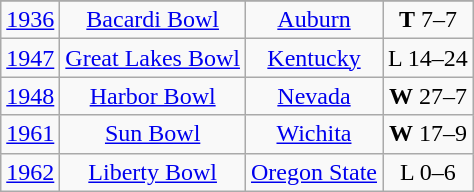<table class="wikitable" style="text-align:center">
<tr>
</tr>
<tr>
<td><a href='#'>1936</a></td>
<td><a href='#'>Bacardi Bowl</a></td>
<td><a href='#'>Auburn</a></td>
<td><strong>T</strong> 7–7</td>
</tr>
<tr>
<td><a href='#'>1947</a></td>
<td><a href='#'>Great Lakes Bowl</a></td>
<td><a href='#'>Kentucky</a></td>
<td>L 14–24</td>
</tr>
<tr>
<td><a href='#'>1948</a></td>
<td><a href='#'>Harbor Bowl</a></td>
<td><a href='#'>Nevada</a></td>
<td><strong>W</strong> 27–7</td>
</tr>
<tr>
<td><a href='#'>1961</a></td>
<td><a href='#'>Sun Bowl</a></td>
<td><a href='#'>Wichita</a></td>
<td><strong>W</strong> 17–9</td>
</tr>
<tr>
<td><a href='#'>1962</a></td>
<td><a href='#'>Liberty Bowl</a></td>
<td><a href='#'>Oregon State</a></td>
<td>L 0–6</td>
</tr>
</table>
